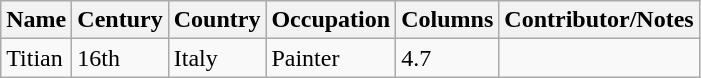<table class="wikitable">
<tr>
<th>Name</th>
<th>Century</th>
<th>Country</th>
<th>Occupation</th>
<th>Columns</th>
<th>Contributor/Notes</th>
</tr>
<tr>
<td>Titian</td>
<td>16th</td>
<td>Italy</td>
<td>Painter</td>
<td>4.7</td>
</tr>
</table>
